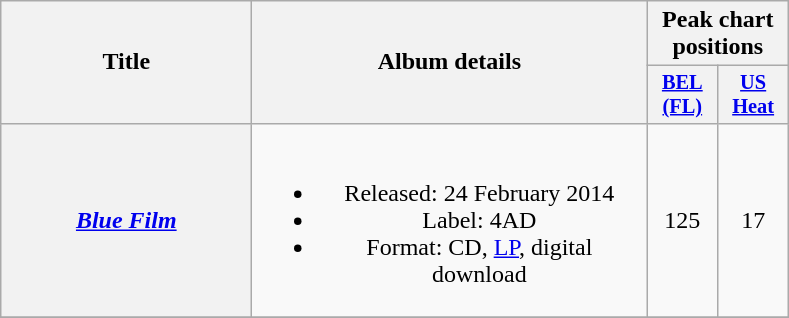<table class="wikitable plainrowheaders" style="text-align:center;" border="1">
<tr>
<th scope="col" rowspan="2" style="width:10em;">Title</th>
<th scope="col" rowspan="2" style="width:16em;">Album details</th>
<th scope="col" colspan="2">Peak chart positions</th>
</tr>
<tr>
<th scope="col" style="width:3em;font-size:85%;"><a href='#'>BEL (FL)</a><br></th>
<th scope="col" style="width:3em;font-size:85%;"><a href='#'>US<br>Heat</a><br></th>
</tr>
<tr>
<th scope="row"><em><a href='#'>Blue Film</a></em></th>
<td><br><ul><li>Released: 24 February 2014</li><li>Label: 4AD</li><li>Format: CD, <a href='#'>LP</a>, digital download</li></ul></td>
<td>125</td>
<td>17</td>
</tr>
<tr>
</tr>
</table>
